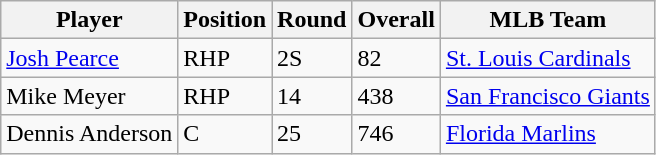<table class="wikitable">
<tr>
<th>Player</th>
<th>Position</th>
<th>Round</th>
<th>Overall</th>
<th>MLB Team</th>
</tr>
<tr>
<td><a href='#'>Josh Pearce</a></td>
<td>RHP</td>
<td>2S</td>
<td>82</td>
<td><a href='#'>St. Louis Cardinals</a></td>
</tr>
<tr>
<td>Mike Meyer</td>
<td>RHP</td>
<td>14</td>
<td>438</td>
<td><a href='#'>San Francisco Giants</a></td>
</tr>
<tr>
<td>Dennis Anderson</td>
<td>C</td>
<td>25</td>
<td>746</td>
<td><a href='#'>Florida Marlins</a></td>
</tr>
</table>
